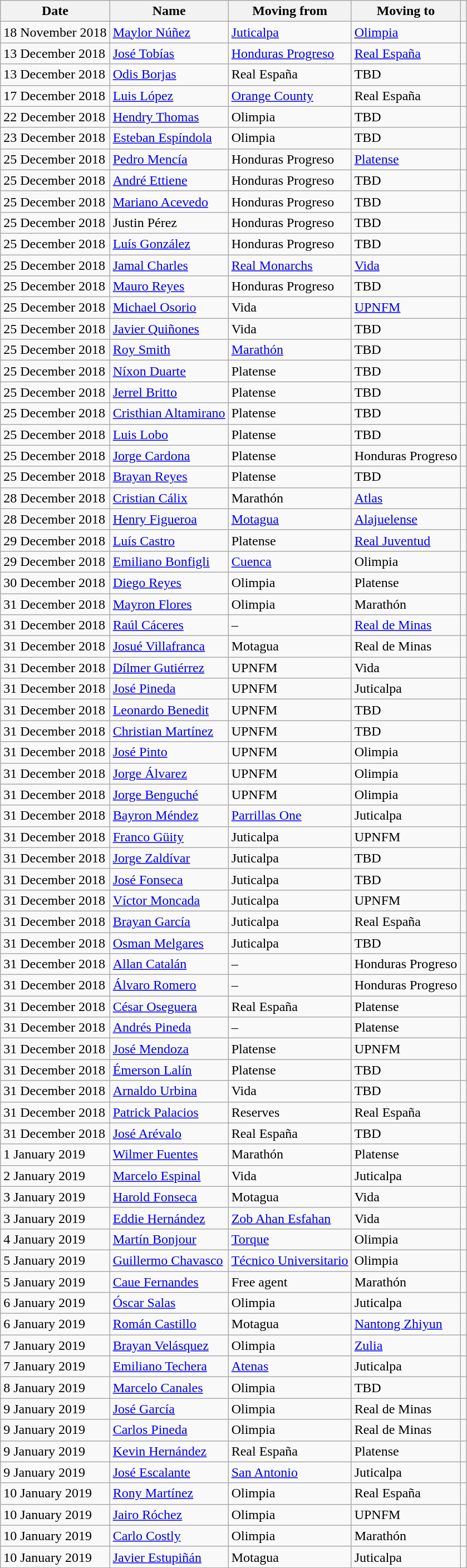<table class="wikitable">
<tr>
<th>Date</th>
<th>Name</th>
<th>Moving from</th>
<th>Moving to</th>
<th></th>
</tr>
<tr>
<td>18 November 2018</td>
<td> <a href='#'>Maylor Núñez</a></td>
<td> <a href='#'>Juticalpa</a></td>
<td> <a href='#'>Olimpia</a></td>
<td></td>
</tr>
<tr>
<td>13 December 2018</td>
<td> <a href='#'>José Tobías</a></td>
<td> <a href='#'>Honduras Progreso</a></td>
<td> <a href='#'>Real España</a></td>
<td></td>
</tr>
<tr>
<td>13 December 2018</td>
<td> <a href='#'>Odis Borjas</a></td>
<td> Real España</td>
<td>TBD</td>
<td></td>
</tr>
<tr>
<td>17 December 2018</td>
<td> <a href='#'>Luis López</a></td>
<td> <a href='#'>Orange County</a></td>
<td> Real España</td>
<td></td>
</tr>
<tr>
<td>22 December 2018</td>
<td> <a href='#'>Hendry Thomas</a></td>
<td> Olimpia</td>
<td>TBD</td>
<td></td>
</tr>
<tr>
<td>23 December 2018</td>
<td> <a href='#'>Esteban Espíndola</a></td>
<td> Olimpia</td>
<td>TBD</td>
<td></td>
</tr>
<tr>
<td>25 December 2018</td>
<td> <a href='#'>Pedro Mencía</a></td>
<td> Honduras Progreso</td>
<td> <a href='#'>Platense</a></td>
<td></td>
</tr>
<tr>
<td>25 December 2018</td>
<td> <a href='#'>André Ettiene</a></td>
<td> Honduras Progreso</td>
<td>TBD</td>
<td></td>
</tr>
<tr>
<td>25 December 2018</td>
<td> <a href='#'>Mariano Acevedo</a></td>
<td> Honduras Progreso</td>
<td>TBD</td>
<td></td>
</tr>
<tr>
<td>25 December 2018</td>
<td> Justin Pérez</td>
<td> Honduras Progreso</td>
<td>TBD</td>
<td></td>
</tr>
<tr>
<td>25 December 2018</td>
<td> <a href='#'>Luís González</a></td>
<td> Honduras Progreso</td>
<td>TBD</td>
<td></td>
</tr>
<tr>
<td>25 December 2018</td>
<td> <a href='#'>Jamal Charles</a></td>
<td> <a href='#'>Real Monarchs</a></td>
<td> <a href='#'>Vida</a></td>
<td></td>
</tr>
<tr>
<td>25 December 2018</td>
<td> <a href='#'>Mauro Reyes</a></td>
<td> Honduras Progreso</td>
<td>TBD</td>
<td></td>
</tr>
<tr>
<td>25 December 2018</td>
<td> <a href='#'>Michael Osorio</a></td>
<td> Vida</td>
<td> <a href='#'>UPNFM</a></td>
<td></td>
</tr>
<tr>
<td>25 December 2018</td>
<td> <a href='#'>Javier Quiñones</a></td>
<td> Vida</td>
<td>TBD</td>
<td></td>
</tr>
<tr>
<td>25 December 2018</td>
<td> <a href='#'>Roy Smith</a></td>
<td> <a href='#'>Marathón</a></td>
<td>TBD</td>
<td></td>
</tr>
<tr>
<td>25 December 2018</td>
<td> <a href='#'>Níxon Duarte</a></td>
<td> Platense</td>
<td>TBD</td>
<td></td>
</tr>
<tr>
<td>25 December 2018</td>
<td> <a href='#'>Jerrel Britto</a></td>
<td> Platense</td>
<td>TBD</td>
<td></td>
</tr>
<tr>
<td>25 December 2018</td>
<td> <a href='#'>Cristhian Altamirano</a></td>
<td> Platense</td>
<td>TBD</td>
<td></td>
</tr>
<tr>
<td>25 December 2018</td>
<td> <a href='#'>Luis Lobo</a></td>
<td> Platense</td>
<td>TBD</td>
<td></td>
</tr>
<tr>
<td>25 December 2018</td>
<td> <a href='#'>Jorge Cardona</a></td>
<td> Platense</td>
<td> Honduras Progreso</td>
<td></td>
</tr>
<tr>
<td>25 December 2018</td>
<td> <a href='#'>Brayan Reyes</a></td>
<td> Platense</td>
<td>TBD</td>
<td></td>
</tr>
<tr>
<td>28 December 2018</td>
<td> <a href='#'>Cristian Cálix</a></td>
<td> Marathón</td>
<td> <a href='#'>Atlas</a></td>
<td></td>
</tr>
<tr>
<td>28 December 2018</td>
<td> <a href='#'>Henry Figueroa</a></td>
<td> <a href='#'>Motagua</a></td>
<td> <a href='#'>Alajuelense</a></td>
<td></td>
</tr>
<tr>
<td>29 December 2018</td>
<td> <a href='#'>Luís Castro</a></td>
<td> Platense</td>
<td> <a href='#'>Real Juventud</a></td>
<td></td>
</tr>
<tr>
<td>29 December 2018</td>
<td> <a href='#'>Emiliano Bonfigli</a></td>
<td> <a href='#'>Cuenca</a></td>
<td> Olimpia</td>
<td></td>
</tr>
<tr>
<td>30 December 2018</td>
<td> <a href='#'>Diego Reyes</a></td>
<td> Olimpia</td>
<td> Platense</td>
<td></td>
</tr>
<tr>
<td>31 December 2018</td>
<td> <a href='#'>Mayron Flores</a></td>
<td> Olimpia</td>
<td> Marathón</td>
<td></td>
</tr>
<tr>
<td>31 December 2018</td>
<td> <a href='#'>Raúl Cáceres</a></td>
<td>–</td>
<td> <a href='#'>Real de Minas</a></td>
<td></td>
</tr>
<tr>
<td>31 December 2018</td>
<td> <a href='#'>Josué Villafranca</a></td>
<td> Motagua</td>
<td> Real de Minas</td>
<td></td>
</tr>
<tr>
<td>31 December 2018</td>
<td> <a href='#'>Dílmer Gutiérrez</a></td>
<td> UPNFM</td>
<td> Vida</td>
<td></td>
</tr>
<tr>
<td>31 December 2018</td>
<td> <a href='#'>José Pineda</a></td>
<td> UPNFM</td>
<td> Juticalpa</td>
<td></td>
</tr>
<tr>
<td>31 December 2018</td>
<td> <a href='#'>Leonardo Benedit</a></td>
<td> UPNFM</td>
<td>TBD</td>
<td></td>
</tr>
<tr>
<td>31 December 2018</td>
<td> <a href='#'>Christian Martínez</a></td>
<td> UPNFM</td>
<td>TBD</td>
<td></td>
</tr>
<tr>
<td>31 December 2018</td>
<td> <a href='#'>José Pinto</a></td>
<td> UPNFM</td>
<td> Olimpia</td>
<td></td>
</tr>
<tr>
<td>31 December 2018</td>
<td> <a href='#'>Jorge Álvarez</a></td>
<td> UPNFM</td>
<td> Olimpia</td>
<td></td>
</tr>
<tr>
<td>31 December 2018</td>
<td> <a href='#'>Jorge Benguché</a></td>
<td> UPNFM</td>
<td> Olimpia</td>
<td></td>
</tr>
<tr>
<td>31 December 2018</td>
<td> <a href='#'>Bayron Méndez</a></td>
<td> <a href='#'>Parrillas One</a></td>
<td> Juticalpa</td>
<td></td>
</tr>
<tr>
<td>31 December 2018</td>
<td> <a href='#'>Franco Güity</a></td>
<td> Juticalpa</td>
<td> UPNFM</td>
<td></td>
</tr>
<tr>
<td>31 December 2018</td>
<td> <a href='#'>Jorge Zaldívar</a></td>
<td> Juticalpa</td>
<td>TBD</td>
<td></td>
</tr>
<tr>
<td>31 December 2018</td>
<td> <a href='#'>José Fonseca</a></td>
<td> Juticalpa</td>
<td>TBD</td>
<td></td>
</tr>
<tr>
<td>31 December 2018</td>
<td> <a href='#'>Víctor Moncada</a></td>
<td> Juticalpa</td>
<td> UPNFM</td>
<td></td>
</tr>
<tr>
<td>31 December 2018</td>
<td> <a href='#'>Brayan García</a></td>
<td> Juticalpa</td>
<td> Real España</td>
<td></td>
</tr>
<tr>
<td>31 December 2018</td>
<td> <a href='#'>Osman Melgares</a></td>
<td> Juticalpa</td>
<td>TBD</td>
<td></td>
</tr>
<tr>
<td>31 December 2018</td>
<td> <a href='#'>Allan Catalán</a></td>
<td>–</td>
<td> Honduras Progreso</td>
<td></td>
</tr>
<tr>
<td>31 December 2018</td>
<td> <a href='#'>Álvaro Romero</a></td>
<td>–</td>
<td> Honduras Progreso</td>
<td></td>
</tr>
<tr>
<td>31 December 2018</td>
<td> <a href='#'>César Oseguera</a></td>
<td> Real España</td>
<td> Platense</td>
<td></td>
</tr>
<tr>
<td>31 December 2018</td>
<td> <a href='#'>Andrés Pineda</a></td>
<td>–</td>
<td> Platense</td>
<td></td>
</tr>
<tr>
<td>31 December 2018</td>
<td> <a href='#'>José Mendoza</a></td>
<td> Platense</td>
<td> UPNFM</td>
<td></td>
</tr>
<tr>
<td>31 December 2018</td>
<td> <a href='#'>Émerson Lalín</a></td>
<td> Platense</td>
<td>TBD</td>
<td></td>
</tr>
<tr>
<td>31 December 2018</td>
<td> <a href='#'>Arnaldo Urbina</a></td>
<td> Vida</td>
<td>TBD</td>
<td></td>
</tr>
<tr>
<td>31 December 2018</td>
<td> <a href='#'>Patrick Palacios</a></td>
<td>Reserves</td>
<td> Real España</td>
<td></td>
</tr>
<tr>
<td>31 December 2018</td>
<td> <a href='#'>José Arévalo</a></td>
<td> Real España</td>
<td>TBD</td>
<td></td>
</tr>
<tr>
<td>1 January 2019</td>
<td> <a href='#'>Wilmer Fuentes</a></td>
<td> Marathón</td>
<td> Platense</td>
<td></td>
</tr>
<tr>
<td>2 January 2019</td>
<td> <a href='#'>Marcelo Espinal</a></td>
<td> Vida</td>
<td> Juticalpa</td>
<td></td>
</tr>
<tr>
<td>3 January 2019</td>
<td> <a href='#'>Harold Fonseca</a></td>
<td> Motagua</td>
<td> Vida</td>
<td></td>
</tr>
<tr>
<td>3 January 2019</td>
<td> <a href='#'>Eddie Hernández</a></td>
<td> <a href='#'>Zob Ahan Esfahan</a></td>
<td> Vida</td>
<td></td>
</tr>
<tr>
<td>4 January 2019</td>
<td> <a href='#'>Martín Bonjour</a></td>
<td> <a href='#'>Torque</a></td>
<td> Olimpia</td>
<td></td>
</tr>
<tr>
<td>5 January 2019</td>
<td> <a href='#'>Guillermo Chavasco</a></td>
<td> <a href='#'>Técnico Universitario</a></td>
<td> Olimpia</td>
<td></td>
</tr>
<tr>
<td>5 January 2019</td>
<td> <a href='#'>Caue Fernandes</a></td>
<td>Free agent</td>
<td> Marathón</td>
<td></td>
</tr>
<tr>
<td>6 January 2019</td>
<td> <a href='#'>Óscar Salas</a></td>
<td> Olimpia</td>
<td> Juticalpa</td>
<td></td>
</tr>
<tr>
<td>6 January 2019</td>
<td> <a href='#'>Román Castillo</a></td>
<td> Motagua</td>
<td> <a href='#'>Nantong Zhiyun</a></td>
<td></td>
</tr>
<tr>
<td>7 January 2019</td>
<td> <a href='#'>Brayan Velásquez</a></td>
<td> Olimpia</td>
<td> <a href='#'>Zulia</a></td>
<td></td>
</tr>
<tr>
<td>7 January 2019</td>
<td> <a href='#'>Emiliano Techera</a></td>
<td> <a href='#'>Atenas</a></td>
<td> Juticalpa</td>
<td></td>
</tr>
<tr>
<td>8 January 2019</td>
<td> <a href='#'>Marcelo Canales</a></td>
<td> Olimpia</td>
<td>TBD</td>
<td></td>
</tr>
<tr>
<td>9 January 2019</td>
<td> <a href='#'>José García</a></td>
<td> Olimpia</td>
<td> Real de Minas</td>
<td></td>
</tr>
<tr>
<td>9 January 2019</td>
<td> <a href='#'>Carlos Pineda</a></td>
<td> Olimpia</td>
<td> Real de Minas</td>
<td></td>
</tr>
<tr>
<td>9 January 2019</td>
<td> <a href='#'>Kevin Hernández</a></td>
<td> Real España</td>
<td> Platense</td>
<td></td>
</tr>
<tr>
<td>9 January 2019</td>
<td> <a href='#'>José Escalante</a></td>
<td> <a href='#'>San Antonio</a></td>
<td> Juticalpa</td>
<td></td>
</tr>
<tr>
<td>10 January 2019</td>
<td> <a href='#'>Rony Martínez</a></td>
<td> Olimpia</td>
<td> Real España</td>
<td></td>
</tr>
<tr>
<td>10 January 2019</td>
<td> <a href='#'>Jairo Róchez</a></td>
<td> Olimpia</td>
<td> UPNFM</td>
<td></td>
</tr>
<tr>
<td>10 January 2019</td>
<td> <a href='#'>Carlo Costly</a></td>
<td> Olimpia</td>
<td> Marathón</td>
<td></td>
</tr>
<tr>
<td>10 January 2019</td>
<td> <a href='#'>Javier Estupiñán</a></td>
<td> Motagua</td>
<td> Juticalpa</td>
<td></td>
</tr>
</table>
